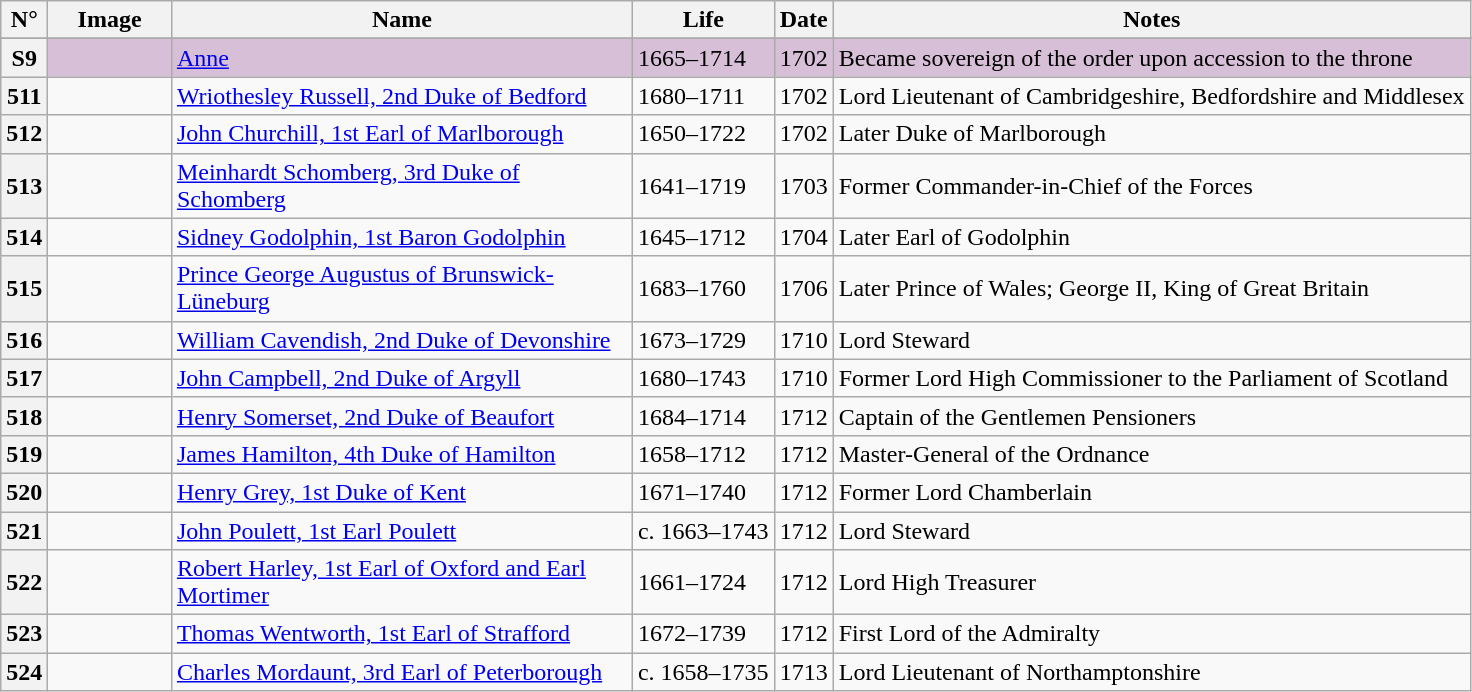<table class="wikitable">
<tr>
<th>N°</th>
<th style="width: 75px;">Image</th>
<th style="width: 300px;">Name</th>
<th>Life</th>
<th>Date</th>
<th>Notes</th>
</tr>
<tr id="Anne">
</tr>
<tr bgcolor="#D8BFD8">
<th>S9</th>
<td></td>
<td><a href='#'>Anne</a></td>
<td>1665–1714</td>
<td>1702</td>
<td>Became sovereign of the order upon accession to the throne</td>
</tr>
<tr>
<th>511</th>
<td></td>
<td><a href='#'>Wriothesley Russell, 2nd Duke of Bedford</a></td>
<td>1680–1711</td>
<td>1702</td>
<td>Lord Lieutenant of Cambridgeshire, Bedfordshire and Middlesex</td>
</tr>
<tr>
<th>512</th>
<td></td>
<td><a href='#'>John Churchill, 1st Earl of Marlborough</a></td>
<td>1650–1722</td>
<td>1702</td>
<td>Later Duke of Marlborough</td>
</tr>
<tr>
<th>513</th>
<td></td>
<td><a href='#'>Meinhardt Schomberg, 3rd Duke of Schomberg</a></td>
<td>1641–1719</td>
<td>1703</td>
<td>Former Commander-in-Chief of the Forces</td>
</tr>
<tr>
<th>514</th>
<td></td>
<td><a href='#'>Sidney Godolphin, 1st Baron Godolphin</a></td>
<td>1645–1712</td>
<td>1704</td>
<td>Later Earl of Godolphin</td>
</tr>
<tr>
<th>515</th>
<td></td>
<td><a href='#'>Prince George Augustus of Brunswick-Lüneburg</a></td>
<td>1683–1760</td>
<td>1706</td>
<td>Later Prince of Wales; George II, King of Great Britain</td>
</tr>
<tr>
<th>516</th>
<td></td>
<td><a href='#'>William Cavendish, 2nd Duke of Devonshire</a></td>
<td>1673–1729</td>
<td>1710</td>
<td>Lord Steward</td>
</tr>
<tr>
<th>517</th>
<td></td>
<td><a href='#'>John Campbell, 2nd Duke of Argyll</a></td>
<td>1680–1743</td>
<td>1710</td>
<td>Former Lord High Commissioner to the Parliament of Scotland</td>
</tr>
<tr>
<th>518</th>
<td></td>
<td><a href='#'>Henry Somerset, 2nd Duke of Beaufort</a></td>
<td>1684–1714</td>
<td>1712</td>
<td>Captain of the Gentlemen Pensioners</td>
</tr>
<tr>
<th>519</th>
<td></td>
<td><a href='#'>James Hamilton, 4th Duke of Hamilton</a></td>
<td>1658–1712</td>
<td>1712</td>
<td>Master-General of the Ordnance</td>
</tr>
<tr>
<th>520</th>
<td></td>
<td><a href='#'>Henry Grey, 1st Duke of Kent</a></td>
<td>1671–1740</td>
<td>1712</td>
<td>Former Lord Chamberlain</td>
</tr>
<tr>
<th>521</th>
<td></td>
<td><a href='#'>John Poulett, 1st Earl Poulett</a></td>
<td>c. 1663–1743</td>
<td>1712</td>
<td>Lord Steward</td>
</tr>
<tr>
<th>522</th>
<td></td>
<td><a href='#'>Robert Harley, 1st Earl of Oxford and Earl Mortimer</a></td>
<td>1661–1724</td>
<td>1712</td>
<td>Lord High Treasurer</td>
</tr>
<tr>
<th>523</th>
<td></td>
<td><a href='#'>Thomas Wentworth, 1st Earl of Strafford</a></td>
<td>1672–1739</td>
<td>1712</td>
<td>First Lord of the Admiralty</td>
</tr>
<tr>
<th>524</th>
<td></td>
<td><a href='#'>Charles Mordaunt, 3rd Earl of Peterborough</a></td>
<td>c. 1658–1735</td>
<td>1713</td>
<td>Lord Lieutenant of Northamptonshire</td>
</tr>
</table>
